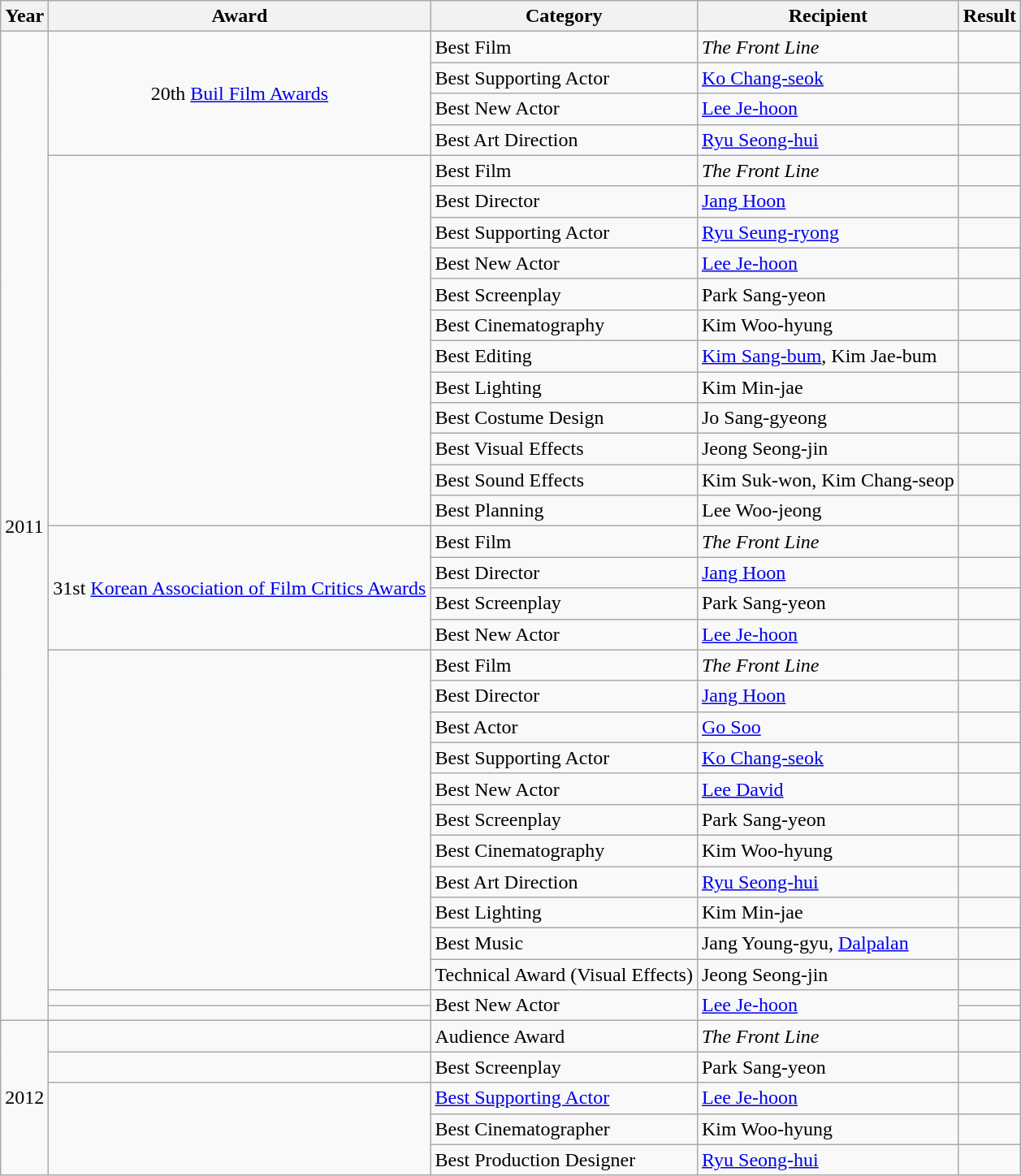<table class="wikitable sortable">
<tr>
<th>Year</th>
<th>Award</th>
<th>Category</th>
<th>Recipient</th>
<th>Result</th>
</tr>
<tr>
<td rowspan=33>2011</td>
<td rowspan=4 style="text-align:center;">20th <a href='#'>Buil Film Awards</a></td>
<td>Best Film</td>
<td><em>The Front Line</em></td>
<td></td>
</tr>
<tr>
<td>Best Supporting Actor</td>
<td><a href='#'>Ko Chang-seok</a></td>
<td></td>
</tr>
<tr>
<td>Best New Actor</td>
<td><a href='#'>Lee Je-hoon</a></td>
<td></td>
</tr>
<tr>
<td>Best Art Direction</td>
<td><a href='#'>Ryu Seong-hui</a></td>
<td></td>
</tr>
<tr>
<td rowspan=12></td>
<td>Best Film</td>
<td><em>The Front Line</em></td>
<td></td>
</tr>
<tr>
<td>Best Director</td>
<td><a href='#'>Jang Hoon</a></td>
<td></td>
</tr>
<tr>
<td>Best Supporting Actor</td>
<td><a href='#'>Ryu Seung-ryong</a></td>
<td></td>
</tr>
<tr>
<td>Best New Actor</td>
<td><a href='#'>Lee Je-hoon</a></td>
<td></td>
</tr>
<tr>
<td>Best Screenplay</td>
<td>Park Sang-yeon</td>
<td></td>
</tr>
<tr>
<td>Best Cinematography</td>
<td>Kim Woo-hyung</td>
<td></td>
</tr>
<tr>
<td>Best Editing</td>
<td><a href='#'>Kim Sang-bum</a>, Kim Jae-bum</td>
<td></td>
</tr>
<tr>
<td>Best Lighting</td>
<td>Kim Min-jae</td>
<td></td>
</tr>
<tr>
<td>Best Costume Design</td>
<td>Jo Sang-gyeong</td>
<td></td>
</tr>
<tr>
<td>Best Visual Effects</td>
<td>Jeong Seong-jin</td>
<td></td>
</tr>
<tr>
<td>Best Sound Effects</td>
<td>Kim Suk-won, Kim Chang-seop</td>
<td></td>
</tr>
<tr>
<td>Best Planning</td>
<td>Lee Woo-jeong</td>
<td></td>
</tr>
<tr>
<td rowspan=4 style="text-align:center;">31st <a href='#'>Korean Association of Film Critics Awards</a></td>
<td>Best Film</td>
<td><em>The Front Line</em></td>
<td></td>
</tr>
<tr>
<td>Best Director</td>
<td><a href='#'>Jang Hoon</a></td>
<td></td>
</tr>
<tr>
<td>Best Screenplay</td>
<td>Park Sang-yeon</td>
<td></td>
</tr>
<tr>
<td>Best New Actor</td>
<td><a href='#'>Lee Je-hoon</a></td>
<td></td>
</tr>
<tr>
<td rowspan=11></td>
<td>Best Film</td>
<td><em>The Front Line</em></td>
<td></td>
</tr>
<tr>
<td>Best Director</td>
<td><a href='#'>Jang Hoon</a></td>
<td></td>
</tr>
<tr>
<td>Best Actor</td>
<td><a href='#'>Go Soo</a></td>
<td></td>
</tr>
<tr>
<td>Best Supporting Actor</td>
<td><a href='#'>Ko Chang-seok</a></td>
<td></td>
</tr>
<tr>
<td>Best New Actor</td>
<td><a href='#'>Lee David</a></td>
<td></td>
</tr>
<tr>
<td>Best Screenplay</td>
<td>Park Sang-yeon</td>
<td></td>
</tr>
<tr>
<td>Best Cinematography</td>
<td>Kim Woo-hyung</td>
<td></td>
</tr>
<tr>
<td>Best Art Direction</td>
<td><a href='#'>Ryu Seong-hui</a></td>
<td></td>
</tr>
<tr>
<td>Best Lighting</td>
<td>Kim Min-jae</td>
<td></td>
</tr>
<tr>
<td>Best Music</td>
<td>Jang Young-gyu, <a href='#'>Dalpalan</a></td>
<td></td>
</tr>
<tr>
<td>Technical Award (Visual Effects)</td>
<td>Jeong Seong-jin</td>
<td></td>
</tr>
<tr>
<td></td>
<td rowspan=2>Best New Actor</td>
<td rowspan=2><a href='#'>Lee Je-hoon</a></td>
<td></td>
</tr>
<tr>
<td></td>
<td></td>
</tr>
<tr>
<td rowspan=6>2012</td>
<td></td>
<td>Audience Award</td>
<td><em>The Front Line</em></td>
<td></td>
</tr>
<tr>
<td></td>
<td>Best Screenplay</td>
<td>Park Sang-yeon</td>
<td></td>
</tr>
<tr>
<td rowspan=3></td>
<td><a href='#'>Best Supporting Actor</a></td>
<td><a href='#'>Lee Je-hoon</a></td>
<td></td>
</tr>
<tr>
<td>Best Cinematographer</td>
<td>Kim Woo-hyung</td>
<td></td>
</tr>
<tr>
<td>Best Production Designer</td>
<td><a href='#'>Ryu Seong-hui</a></td>
<td></td>
</tr>
</table>
